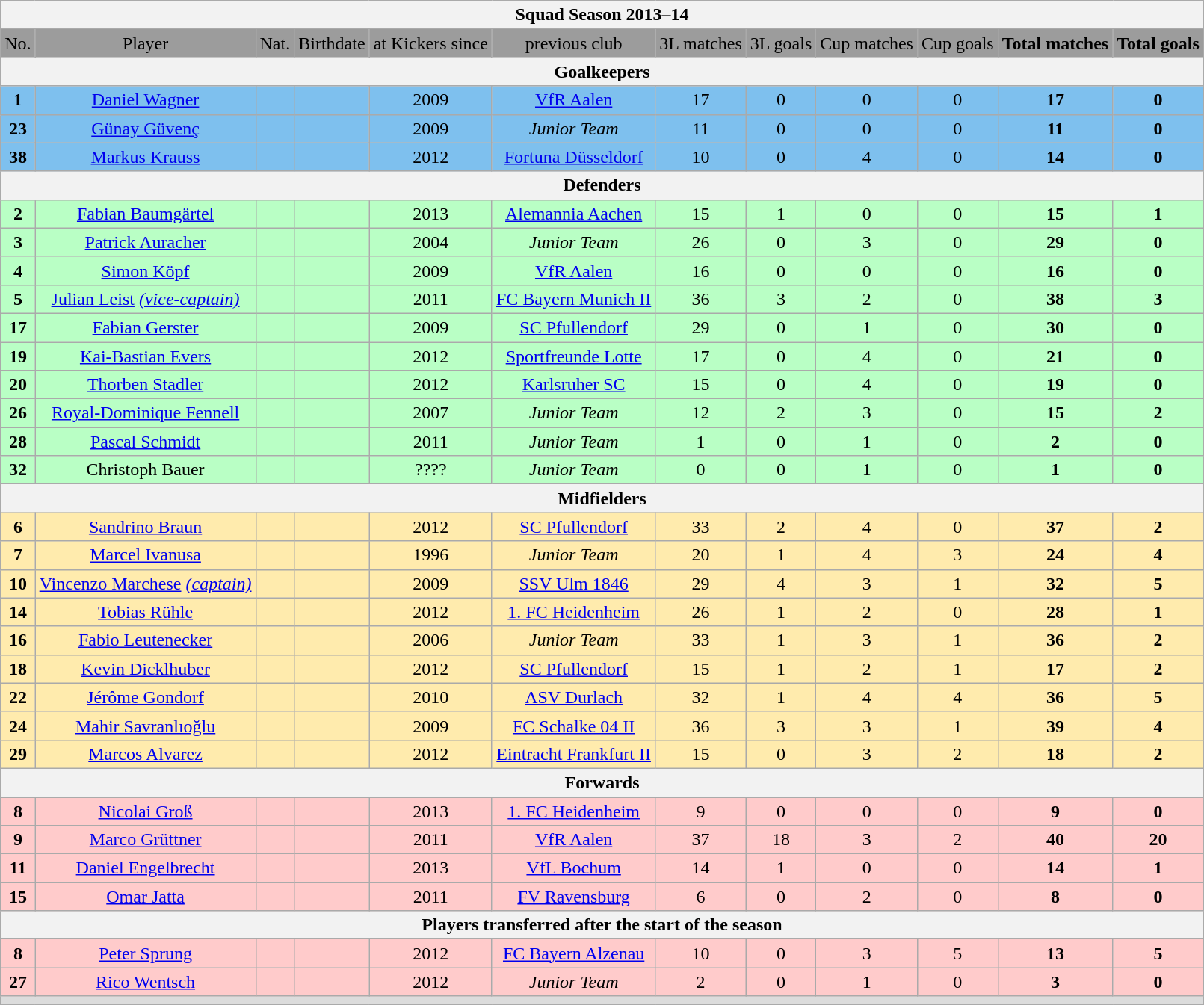<table class="wikitable">
<tr align="center" style="background:#DCDCDC">
<th colspan="12">Squad Season 2013–14</th>
</tr>
<tr align="center" style="background:#9C9C9C">
<td>No.</td>
<td>Player</td>
<td>Nat.</td>
<td>Birthdate</td>
<td>at Kickers since</td>
<td>previous club</td>
<td>3L matches</td>
<td>3L goals</td>
<td>Cup matches</td>
<td>Cup goals</td>
<td><strong>Total matches</strong></td>
<td><strong>Total goals</strong></td>
</tr>
<tr align="center" style="background:#DCDCDC">
<th colspan="12">Goalkeepers</th>
</tr>
<tr align="center" style="background:#7EC0EE">
<td><strong>1</strong></td>
<td><a href='#'>Daniel Wagner</a></td>
<td></td>
<td></td>
<td>2009</td>
<td><a href='#'>VfR Aalen</a></td>
<td>17</td>
<td>0</td>
<td>0</td>
<td>0</td>
<td><strong>17</strong></td>
<td><strong>0</strong></td>
</tr>
<tr align="center" style="background:#7EC0EE">
<td><strong>23</strong></td>
<td><a href='#'>Günay Güvenç</a></td>
<td></td>
<td></td>
<td>2009</td>
<td><em>Junior Team</em></td>
<td>11</td>
<td>0</td>
<td>0</td>
<td>0</td>
<td><strong>11</strong></td>
<td><strong>0</strong></td>
</tr>
<tr align="center" style="background:#7EC0EE">
<td><strong>38</strong></td>
<td><a href='#'>Markus Krauss</a></td>
<td></td>
<td></td>
<td>2012</td>
<td><a href='#'>Fortuna Düsseldorf</a></td>
<td>10</td>
<td>0</td>
<td>4</td>
<td>0</td>
<td><strong>14</strong></td>
<td><strong>0</strong></td>
</tr>
<tr align="center" style="background:#DCDCDC">
<th colspan="12">Defenders</th>
</tr>
<tr align="center" style="background:#B9FFC5">
<td><strong>2</strong></td>
<td><a href='#'>Fabian Baumgärtel</a></td>
<td></td>
<td></td>
<td>2013</td>
<td><a href='#'>Alemannia Aachen</a></td>
<td>15</td>
<td>1</td>
<td>0</td>
<td>0</td>
<td><strong>15</strong></td>
<td><strong>1</strong></td>
</tr>
<tr align="center" style="background:#B9FFC5">
<td><strong>3</strong></td>
<td><a href='#'>Patrick Auracher</a></td>
<td></td>
<td></td>
<td>2004</td>
<td><em>Junior Team</em></td>
<td>26</td>
<td>0</td>
<td>3</td>
<td>0</td>
<td><strong>29</strong></td>
<td><strong>0</strong></td>
</tr>
<tr align="center" style="background:#B9FFC5">
<td><strong>4</strong></td>
<td><a href='#'>Simon Köpf</a></td>
<td></td>
<td></td>
<td>2009</td>
<td><a href='#'>VfR Aalen</a></td>
<td>16</td>
<td>0</td>
<td>0</td>
<td>0</td>
<td><strong>16</strong></td>
<td><strong>0</strong></td>
</tr>
<tr align="center" style="background:#B9FFC5">
<td><strong>5</strong></td>
<td><a href='#'>Julian Leist</a> <em><a href='#'>(vice-captain)</a></em></td>
<td></td>
<td></td>
<td>2011</td>
<td><a href='#'>FC Bayern Munich II</a></td>
<td>36</td>
<td>3</td>
<td>2</td>
<td>0</td>
<td><strong>38</strong></td>
<td><strong>3</strong></td>
</tr>
<tr align="center" style="background:#B9FFC5">
<td><strong>17</strong></td>
<td><a href='#'>Fabian Gerster</a></td>
<td></td>
<td></td>
<td>2009</td>
<td><a href='#'>SC Pfullendorf</a></td>
<td>29</td>
<td>0</td>
<td>1</td>
<td>0</td>
<td><strong>30</strong></td>
<td><strong>0</strong></td>
</tr>
<tr align="center" style="background:#B9FFC5">
<td><strong>19</strong></td>
<td><a href='#'>Kai-Bastian Evers</a></td>
<td></td>
<td></td>
<td>2012</td>
<td><a href='#'>Sportfreunde Lotte</a></td>
<td>17</td>
<td>0</td>
<td>4</td>
<td>0</td>
<td><strong>21</strong></td>
<td><strong>0</strong></td>
</tr>
<tr align="center" style="background:#B9FFC5">
<td><strong>20</strong></td>
<td><a href='#'>Thorben Stadler</a></td>
<td></td>
<td></td>
<td>2012</td>
<td><a href='#'>Karlsruher SC</a></td>
<td>15</td>
<td>0</td>
<td>4</td>
<td>0</td>
<td><strong>19</strong></td>
<td><strong>0</strong></td>
</tr>
<tr align="center" style="background:#B9FFC5">
<td><strong>26</strong></td>
<td><a href='#'>Royal-Dominique Fennell</a></td>
<td></td>
<td></td>
<td>2007</td>
<td><em>Junior Team</em></td>
<td>12</td>
<td>2</td>
<td>3</td>
<td>0</td>
<td><strong>15</strong></td>
<td><strong>2</strong></td>
</tr>
<tr align="center" style="background:#B9FFC5">
<td><strong>28</strong></td>
<td><a href='#'>Pascal Schmidt</a></td>
<td></td>
<td></td>
<td>2011</td>
<td><em>Junior Team</em></td>
<td>1</td>
<td>0</td>
<td>1</td>
<td>0</td>
<td><strong>2</strong></td>
<td><strong>0</strong></td>
</tr>
<tr align="center" style="background:#B9FFC5">
<td><strong>32</strong></td>
<td>Christoph Bauer</td>
<td></td>
<td></td>
<td>????</td>
<td><em>Junior Team</em></td>
<td>0</td>
<td>0</td>
<td>1</td>
<td>0</td>
<td><strong>1</strong></td>
<td><strong>0</strong></td>
</tr>
<tr align="center" style="background:#DCDCDC">
<th colspan="12">Midfielders</th>
</tr>
<tr align="center" style="background:#FFEBAD">
<td><strong>6</strong></td>
<td><a href='#'>Sandrino Braun</a></td>
<td></td>
<td></td>
<td>2012</td>
<td><a href='#'>SC Pfullendorf</a></td>
<td>33</td>
<td>2</td>
<td>4</td>
<td>0</td>
<td><strong>37</strong></td>
<td><strong>2</strong></td>
</tr>
<tr align="center" style="background:#FFEBAD">
<td><strong>7</strong></td>
<td><a href='#'>Marcel Ivanusa</a></td>
<td></td>
<td></td>
<td>1996</td>
<td><em>Junior Team</em></td>
<td>20</td>
<td>1</td>
<td>4</td>
<td>3</td>
<td><strong>24</strong></td>
<td><strong>4</strong></td>
</tr>
<tr align="center" style="background:#FFEBAD">
<td><strong>10</strong></td>
<td><a href='#'>Vincenzo Marchese</a> <em><a href='#'>(captain)</a></em></td>
<td></td>
<td></td>
<td>2009</td>
<td><a href='#'>SSV Ulm 1846</a></td>
<td>29</td>
<td>4</td>
<td>3</td>
<td>1</td>
<td><strong>32</strong></td>
<td><strong>5</strong></td>
</tr>
<tr align="center" style="background:#FFEBAD">
<td><strong>14</strong></td>
<td><a href='#'>Tobias Rühle</a></td>
<td></td>
<td></td>
<td>2012</td>
<td><a href='#'>1. FC Heidenheim</a></td>
<td>26</td>
<td>1</td>
<td>2</td>
<td>0</td>
<td><strong>28</strong></td>
<td><strong>1</strong></td>
</tr>
<tr align="center" style="background:#FFEBAD">
<td><strong>16</strong></td>
<td><a href='#'>Fabio Leutenecker</a></td>
<td></td>
<td></td>
<td>2006</td>
<td><em>Junior Team</em></td>
<td>33</td>
<td>1</td>
<td>3</td>
<td>1</td>
<td><strong>36</strong></td>
<td><strong>2</strong></td>
</tr>
<tr align="center" style="background:#FFEBAD">
<td><strong>18</strong></td>
<td><a href='#'>Kevin Dicklhuber</a></td>
<td></td>
<td></td>
<td>2012</td>
<td><a href='#'>SC Pfullendorf</a></td>
<td>15</td>
<td>1</td>
<td>2</td>
<td>1</td>
<td><strong>17</strong></td>
<td><strong>2</strong></td>
</tr>
<tr align="center" style="background:#FFEBAD">
<td><strong>22</strong></td>
<td><a href='#'>Jérôme Gondorf</a></td>
<td></td>
<td></td>
<td>2010</td>
<td><a href='#'>ASV Durlach</a></td>
<td>32</td>
<td>1</td>
<td>4</td>
<td>4</td>
<td><strong>36</strong></td>
<td><strong>5</strong></td>
</tr>
<tr align="center" style="background:#FFEBAD">
<td><strong>24</strong></td>
<td><a href='#'>Mahir Savranlıoğlu</a></td>
<td></td>
<td></td>
<td>2009</td>
<td><a href='#'>FC Schalke 04 II</a></td>
<td>36</td>
<td>3</td>
<td>3</td>
<td>1</td>
<td><strong>39</strong></td>
<td><strong>4</strong></td>
</tr>
<tr align="center" style="background:#FFEBAD">
<td><strong>29</strong></td>
<td><a href='#'>Marcos Alvarez</a></td>
<td></td>
<td></td>
<td>2012</td>
<td><a href='#'>Eintracht Frankfurt II</a></td>
<td>15</td>
<td>0</td>
<td>3</td>
<td>2</td>
<td><strong>18</strong></td>
<td><strong>2</strong></td>
</tr>
<tr align="center" style="background:#DCDCDC">
<th colspan="12">Forwards</th>
</tr>
<tr align="center" style="background:#FFCBCB">
<td><strong>8</strong></td>
<td><a href='#'>Nicolai Groß</a></td>
<td></td>
<td></td>
<td>2013</td>
<td><a href='#'>1. FC Heidenheim</a></td>
<td>9</td>
<td>0</td>
<td>0</td>
<td>0</td>
<td><strong>9</strong></td>
<td><strong>0</strong></td>
</tr>
<tr align="center" style="background:#FFCBCB">
<td><strong>9</strong></td>
<td><a href='#'>Marco Grüttner</a></td>
<td></td>
<td></td>
<td>2011</td>
<td><a href='#'>VfR Aalen</a></td>
<td>37</td>
<td>18</td>
<td>3</td>
<td>2</td>
<td><strong>40</strong></td>
<td><strong>20</strong></td>
</tr>
<tr align="center" style="background:#FFCBCB">
<td><strong>11</strong></td>
<td><a href='#'>Daniel Engelbrecht</a></td>
<td></td>
<td></td>
<td>2013</td>
<td><a href='#'>VfL Bochum</a></td>
<td>14</td>
<td>1</td>
<td>0</td>
<td>0</td>
<td><strong>14</strong></td>
<td><strong>1</strong></td>
</tr>
<tr align="center" style="background:#FFCBCB">
<td><strong>15</strong></td>
<td><a href='#'>Omar Jatta</a></td>
<td></td>
<td></td>
<td>2011</td>
<td><a href='#'>FV Ravensburg</a></td>
<td>6</td>
<td>0</td>
<td>2</td>
<td>0</td>
<td><strong>8</strong></td>
<td><strong>0</strong></td>
</tr>
<tr style="text-align:center; background:#dcdcdc;">
<th colspan="12">Players transferred after the start of the season</th>
</tr>
<tr align="center" style="background:#FFCBCB">
<td><strong>8</strong></td>
<td><a href='#'>Peter Sprung</a></td>
<td></td>
<td></td>
<td>2012</td>
<td><a href='#'>FC Bayern Alzenau</a></td>
<td>10</td>
<td>0</td>
<td>3</td>
<td>5</td>
<td><strong>13</strong></td>
<td><strong>5</strong></td>
</tr>
<tr align="center" style="background:#FFCBCB">
<td><strong>27</strong></td>
<td><a href='#'>Rico Wentsch</a></td>
<td></td>
<td></td>
<td>2012</td>
<td><em>Junior Team</em></td>
<td>2</td>
<td>0</td>
<td>1</td>
<td>0</td>
<td><strong>3</strong></td>
<td><strong>0</strong></td>
</tr>
<tr align="left" style="background:#DCDCDC">
<td colspan="12"></td>
</tr>
<tr>
</tr>
</table>
